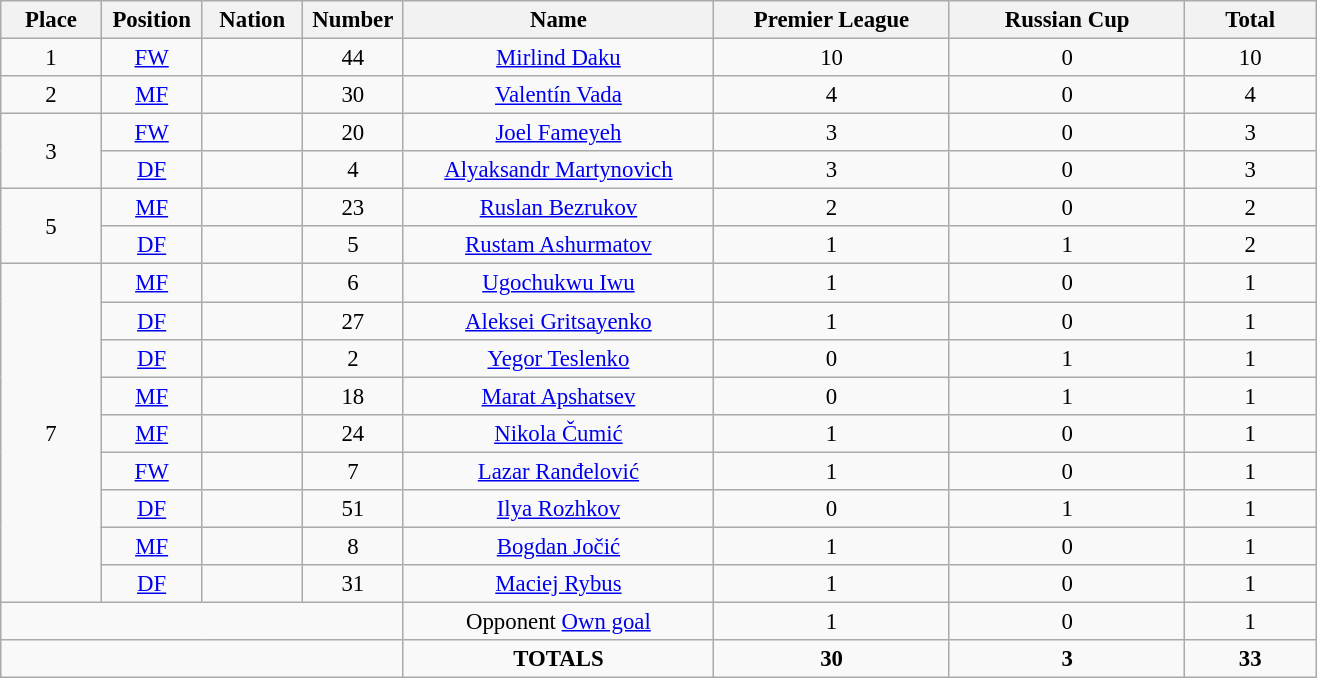<table class="wikitable" style="font-size: 95%; text-align: center;">
<tr>
<th width=60>Place</th>
<th width=60>Position</th>
<th width=60>Nation</th>
<th width=60>Number</th>
<th width=200>Name</th>
<th width=150>Premier League</th>
<th width=150>Russian Cup</th>
<th width=80>Total</th>
</tr>
<tr>
<td rowspan=1>1</td>
<td><a href='#'>FW</a></td>
<td></td>
<td>44</td>
<td><a href='#'>Mirlind Daku</a></td>
<td>10</td>
<td>0</td>
<td>10</td>
</tr>
<tr>
<td rowspan=1>2</td>
<td><a href='#'>MF</a></td>
<td> </td>
<td>30</td>
<td><a href='#'>Valentín Vada</a></td>
<td>4</td>
<td>0</td>
<td>4</td>
</tr>
<tr>
<td rowspan=2>3</td>
<td><a href='#'>FW</a></td>
<td></td>
<td>20</td>
<td><a href='#'>Joel Fameyeh</a></td>
<td>3</td>
<td>0</td>
<td>3</td>
</tr>
<tr>
<td><a href='#'>DF</a></td>
<td></td>
<td>4</td>
<td><a href='#'>Alyaksandr Martynovich</a></td>
<td>3</td>
<td>0</td>
<td>3</td>
</tr>
<tr>
<td rowspan=2>5</td>
<td><a href='#'>MF</a></td>
<td></td>
<td>23</td>
<td><a href='#'>Ruslan Bezrukov</a></td>
<td>2</td>
<td>0</td>
<td>2</td>
</tr>
<tr>
<td><a href='#'>DF</a></td>
<td></td>
<td>5</td>
<td><a href='#'>Rustam Ashurmatov</a></td>
<td>1</td>
<td>1</td>
<td>2</td>
</tr>
<tr>
<td rowspan=9>7</td>
<td><a href='#'>MF</a></td>
<td> </td>
<td>6</td>
<td><a href='#'>Ugochukwu Iwu</a></td>
<td>1</td>
<td>0</td>
<td>1</td>
</tr>
<tr>
<td><a href='#'>DF</a></td>
<td></td>
<td>27</td>
<td><a href='#'>Aleksei Gritsayenko</a></td>
<td>1</td>
<td>0</td>
<td>1</td>
</tr>
<tr>
<td><a href='#'>DF</a></td>
<td></td>
<td>2</td>
<td><a href='#'>Yegor Teslenko</a></td>
<td>0</td>
<td>1</td>
<td>1</td>
</tr>
<tr>
<td><a href='#'>MF</a></td>
<td></td>
<td>18</td>
<td><a href='#'>Marat Apshatsev</a></td>
<td>0</td>
<td>1</td>
<td>1</td>
</tr>
<tr>
<td><a href='#'>MF</a></td>
<td></td>
<td>24</td>
<td><a href='#'>Nikola Čumić</a></td>
<td>1</td>
<td>0</td>
<td>1</td>
</tr>
<tr>
<td><a href='#'>FW</a></td>
<td></td>
<td>7</td>
<td><a href='#'>Lazar Ranđelović</a></td>
<td>1</td>
<td>0</td>
<td>1</td>
</tr>
<tr>
<td><a href='#'>DF</a></td>
<td></td>
<td>51</td>
<td><a href='#'>Ilya Rozhkov</a></td>
<td>0</td>
<td>1</td>
<td>1</td>
</tr>
<tr>
<td><a href='#'>MF</a></td>
<td></td>
<td>8</td>
<td><a href='#'>Bogdan Jočić</a></td>
<td>1</td>
<td>0</td>
<td>1</td>
</tr>
<tr>
<td><a href='#'>DF</a></td>
<td></td>
<td>31</td>
<td><a href='#'>Maciej Rybus</a></td>
<td>1</td>
<td>0</td>
<td>1</td>
</tr>
<tr>
<td colspan="4"></td>
<td>Opponent <a href='#'>Own goal</a></td>
<td>1</td>
<td>0</td>
<td>1</td>
</tr>
<tr>
<td colspan="4"></td>
<td><strong>TOTALS</strong></td>
<td><strong>30</strong></td>
<td><strong>3</strong></td>
<td><strong>33</strong></td>
</tr>
</table>
